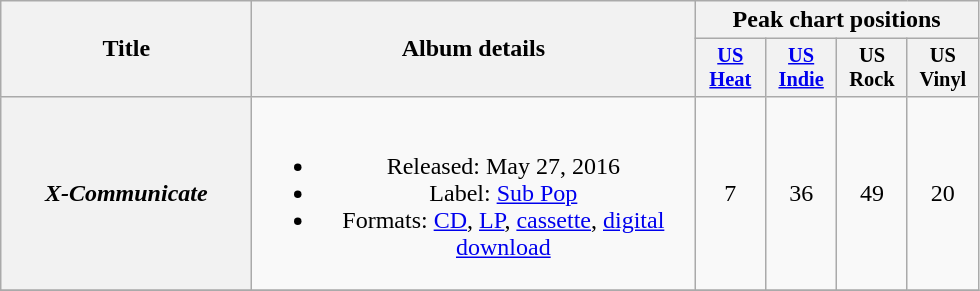<table class="wikitable plainrowheaders" style="text-align:center;">
<tr>
<th scope="col" rowspan="2" style="width:10em;">Title</th>
<th scope="col" rowspan="2" style="width:18em;">Album details</th>
<th scope="col" colspan="4">Peak chart positions</th>
</tr>
<tr>
<th scope="col" style="width:3em;font-size:85%;"><a href='#'>US<br>Heat</a><br></th>
<th scope="col" style="width:3em;font-size:85%;"><a href='#'>US<br>Indie</a><br></th>
<th scope="col" style="width:3em;font-size:85%;">US<br>Rock<br></th>
<th scope="col" style="width:3em;font-size:85%;">US<br>Vinyl<br></th>
</tr>
<tr>
<th scope="row"><em>X-Communicate</em></th>
<td><br><ul><li>Released: May 27, 2016</li><li>Label: <a href='#'>Sub Pop</a></li><li>Formats: <a href='#'>CD</a>, <a href='#'>LP</a>, <a href='#'>cassette</a>, <a href='#'>digital download</a></li></ul></td>
<td>7</td>
<td>36</td>
<td>49</td>
<td>20</td>
</tr>
<tr>
</tr>
</table>
